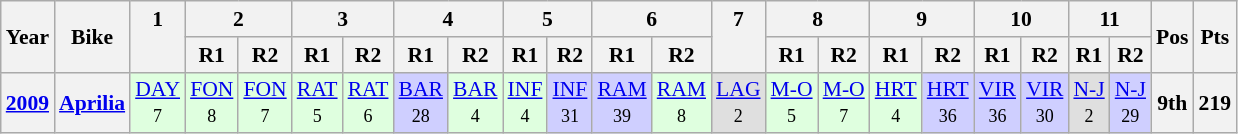<table class="wikitable" style="text-align:center; font-size:90%">
<tr>
<th valign="middle" rowspan=2>Year</th>
<th valign="middle" rowspan=2>Bike</th>
<th valign="top" rowspan=2>1</th>
<th colspan=2>2</th>
<th colspan=2>3</th>
<th colspan=2>4</th>
<th colspan=2>5</th>
<th colspan=2>6</th>
<th valign="top" rowspan=2>7</th>
<th colspan=2>8</th>
<th colspan=2>9</th>
<th colspan=2>10</th>
<th colspan=2>11</th>
<th valign="middle" rowspan=2>Pos</th>
<th valign="middle" rowspan=2>Pts</th>
</tr>
<tr>
<th>R1</th>
<th>R2</th>
<th>R1</th>
<th>R2</th>
<th>R1</th>
<th>R2</th>
<th>R1</th>
<th>R2</th>
<th>R1</th>
<th>R2</th>
<th>R1</th>
<th>R2</th>
<th>R1</th>
<th>R2</th>
<th>R1</th>
<th>R2</th>
<th>R1</th>
<th>R2</th>
</tr>
<tr>
<th><a href='#'>2009</a></th>
<th><a href='#'>Aprilia</a></th>
<td style="background:#DFFFDF;"><a href='#'>DAY</a><br><small>7</small></td>
<td style="background:#DFFFDF;"><a href='#'>FON</a><br><small>8</small></td>
<td style="background:#DFFFDF;"><a href='#'>FON</a><br><small>7</small></td>
<td style="background:#DFFFDF;"><a href='#'>RAT</a><br><small>5</small></td>
<td style="background:#DFFFDF;"><a href='#'>RAT</a><br><small>6</small></td>
<td style="background:#CFCFFF;"><a href='#'>BAR</a><br><small>28</small></td>
<td style="background:#DFFFDF;"><a href='#'>BAR</a><br><small>4</small></td>
<td style="background:#DFFFDF;"><a href='#'>INF</a><br><small>4</small></td>
<td style="background:#CFCFFF;"><a href='#'>INF</a><br><small>31</small></td>
<td style="background:#CFCFFF;"><a href='#'>RAM</a><br><small>39</small></td>
<td style="background:#DFFFDF;"><a href='#'>RAM</a><br><small>8</small></td>
<td style="background:#DFDFDF;"><a href='#'>LAG</a><br><small>2</small></td>
<td style="background:#DFFFDF;"><a href='#'>M-O</a><br><small>5</small></td>
<td style="background:#DFFFDF;"><a href='#'>M-O</a><br><small>7</small></td>
<td style="background:#DFFFDF;"><a href='#'>HRT</a><br><small>4</small></td>
<td style="background:#CFCFFF;"><a href='#'>HRT</a><br><small>36</small></td>
<td style="background:#CFCFFF;"><a href='#'>VIR</a><br><small>36</small></td>
<td style="background:#CFCFFF;"><a href='#'>VIR</a><br><small>30</small></td>
<td style="background:#DFDFDF;"><a href='#'>N-J</a><br><small>2</small></td>
<td style="background:#CFCFFF;"><a href='#'>N-J</a><br><small>29</small></td>
<th>9th</th>
<th>219</th>
</tr>
</table>
